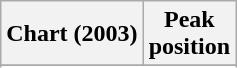<table class="wikitable sortable plainrowheaders" style="text-align:center">
<tr>
<th scope="col">Chart (2003)</th>
<th scope="col">Peak<br>position</th>
</tr>
<tr>
</tr>
<tr>
</tr>
<tr>
</tr>
</table>
